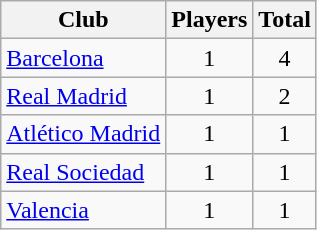<table class="sortable wikitable">
<tr>
<th>Club</th>
<th>Players</th>
<th>Total</th>
</tr>
<tr>
<td><a href='#'>Barcelona</a></td>
<td align=center>1</td>
<td align=center>4</td>
</tr>
<tr>
<td><a href='#'>Real Madrid</a></td>
<td align=center>1</td>
<td align=center>2</td>
</tr>
<tr>
<td><a href='#'>Atlético Madrid</a></td>
<td align=center>1</td>
<td align=center>1</td>
</tr>
<tr>
<td><a href='#'>Real Sociedad</a></td>
<td align=center>1</td>
<td align=center>1</td>
</tr>
<tr>
<td><a href='#'>Valencia</a></td>
<td align=center>1</td>
<td align=center>1</td>
</tr>
</table>
